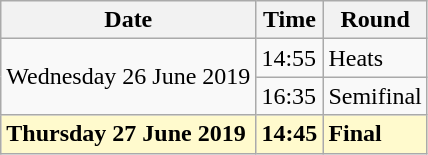<table class="wikitable">
<tr>
<th>Date</th>
<th>Time</th>
<th>Round</th>
</tr>
<tr>
<td rowspan=2>Wednesday 26 June 2019</td>
<td>14:55</td>
<td>Heats</td>
</tr>
<tr>
<td>16:35</td>
<td>Semifinal</td>
</tr>
<tr>
<td style=background:lemonchiffon><strong>Thursday 27 June 2019</strong></td>
<td style=background:lemonchiffon><strong>14:45</strong></td>
<td style=background:lemonchiffon><strong>Final</strong></td>
</tr>
</table>
